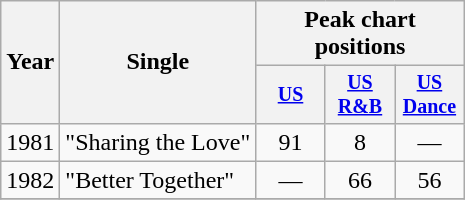<table class="wikitable" style="text-align:center;">
<tr>
<th rowspan="2">Year</th>
<th rowspan="2">Single</th>
<th colspan="3">Peak chart positions</th>
</tr>
<tr style="font-size:smaller;">
<th width="40"><a href='#'>US</a><br></th>
<th width="40"><a href='#'>US<br>R&B</a><br></th>
<th width="40"><a href='#'>US<br>Dance</a><br></th>
</tr>
<tr>
<td rowspan="1">1981</td>
<td align="left">"Sharing the Love"</td>
<td>91</td>
<td>8</td>
<td>—</td>
</tr>
<tr>
<td rowspan="1">1982</td>
<td align="left">"Better Together"</td>
<td>—</td>
<td>66</td>
<td>56</td>
</tr>
<tr>
</tr>
</table>
